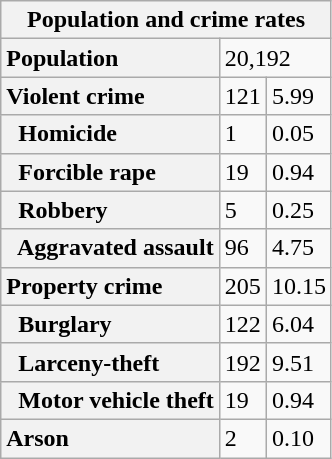<table class="wikitable collapsible collapsed">
<tr>
<th colspan="3">Population and crime rates</th>
</tr>
<tr>
<th scope="row" style="text-align: left;">Population</th>
<td colspan="2">20,192</td>
</tr>
<tr>
<th scope="row" style="text-align: left;">Violent crime</th>
<td>121</td>
<td>5.99</td>
</tr>
<tr>
<th scope="row" style="text-align: left;">  Homicide</th>
<td>1</td>
<td>0.05</td>
</tr>
<tr>
<th scope="row" style="text-align: left;">  Forcible rape</th>
<td>19</td>
<td>0.94</td>
</tr>
<tr>
<th scope="row" style="text-align: left;">  Robbery</th>
<td>5</td>
<td>0.25</td>
</tr>
<tr>
<th scope="row" style="text-align: left;">  Aggravated assault</th>
<td>96</td>
<td>4.75</td>
</tr>
<tr>
<th scope="row" style="text-align: left;">Property crime</th>
<td>205</td>
<td>10.15</td>
</tr>
<tr>
<th scope="row" style="text-align: left;">  Burglary</th>
<td>122</td>
<td>6.04</td>
</tr>
<tr>
<th scope="row" style="text-align: left;">  Larceny-theft</th>
<td>192</td>
<td>9.51</td>
</tr>
<tr>
<th scope="row" style="text-align: left;">  Motor vehicle theft</th>
<td>19</td>
<td>0.94</td>
</tr>
<tr>
<th scope="row" style="text-align: left;">Arson</th>
<td>2</td>
<td>0.10</td>
</tr>
</table>
